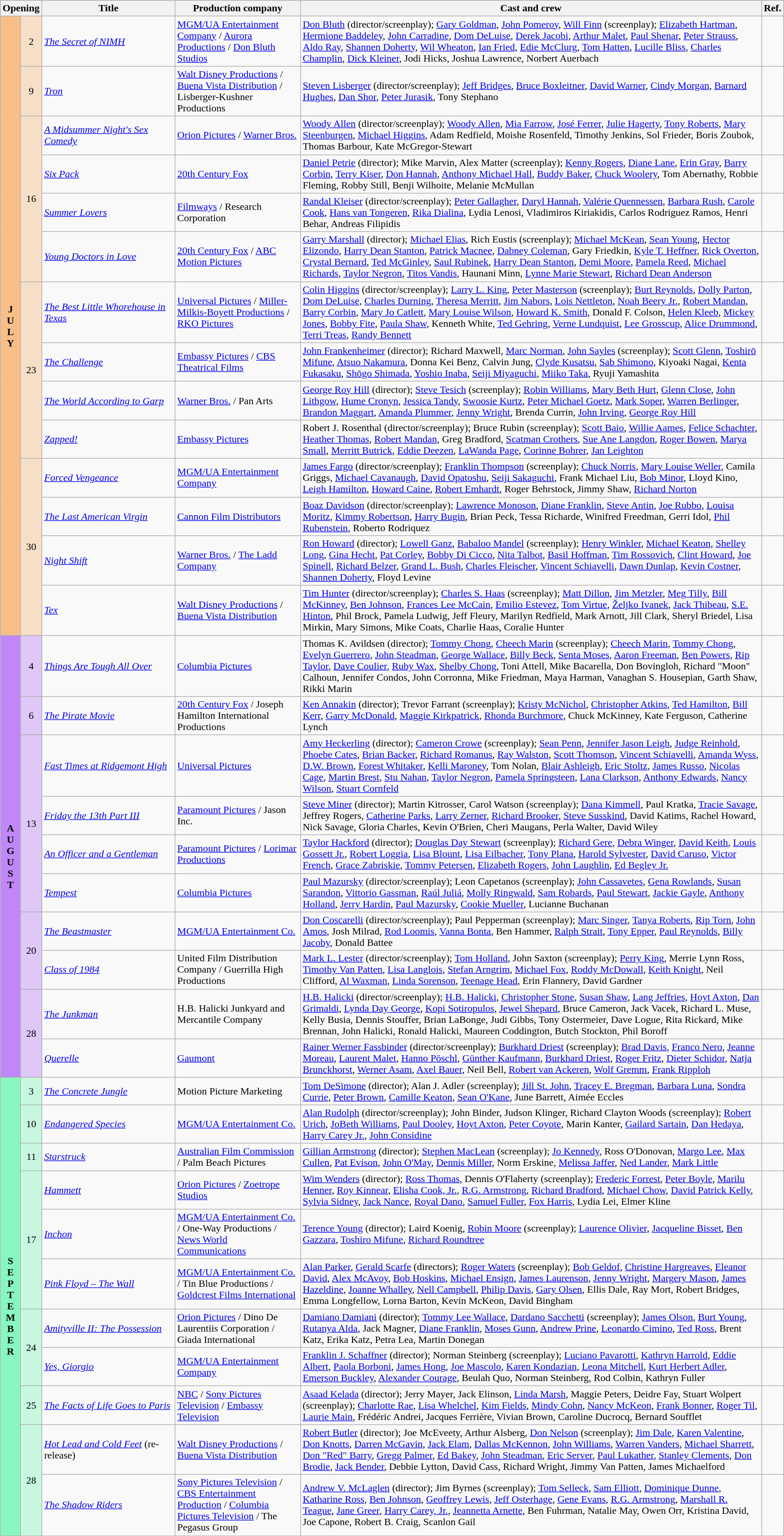<table class="wikitable sortable">
<tr style="background:#b0e0e6; text-align:center;">
<th colspan="2">Opening</th>
<th style="width:17%;">Title</th>
<th style="width:16%;">Production company</th>
<th>Cast and crew</th>
<th class="unsortable">Ref.</th>
</tr>
<tr>
<th rowspan="14" style="text-align:center; background:#f7bf87;"><strong>J<br>U<br>L<br>Y</strong></th>
<td style="text-align:center; background:#f7dfc7;">2</td>
<td><em><a href='#'>The Secret of NIMH</a></em></td>
<td><a href='#'>MGM/UA Entertainment Company</a> / <a href='#'>Aurora Productions</a> / <a href='#'>Don Bluth Studios</a></td>
<td><a href='#'>Don Bluth</a> (director/screenplay); <a href='#'>Gary Goldman</a>, <a href='#'>John Pomeroy</a>, <a href='#'>Will Finn</a> (screenplay); <a href='#'>Elizabeth Hartman</a>, <a href='#'>Hermione Baddeley</a>, <a href='#'>John Carradine</a>, <a href='#'>Dom DeLuise</a>, <a href='#'>Derek Jacobi</a>, <a href='#'>Arthur Malet</a>, <a href='#'>Paul Shenar</a>, <a href='#'>Peter Strauss</a>, <a href='#'>Aldo Ray</a>, <a href='#'>Shannen Doherty</a>, <a href='#'>Wil Wheaton</a>, <a href='#'>Ian Fried</a>, <a href='#'>Edie McClurg</a>, <a href='#'>Tom Hatten</a>, <a href='#'>Lucille Bliss</a>, <a href='#'>Charles Champlin</a>, <a href='#'>Dick Kleiner</a>, Jodi Hicks, Joshua Lawrence, Norbert Auerbach</td>
<td></td>
</tr>
<tr>
<td style="text-align:center; background:#f7dfc7;">9</td>
<td><em><a href='#'>Tron</a></em></td>
<td><a href='#'>Walt Disney Productions</a> / <a href='#'>Buena Vista Distribution</a> / Lisberger-Kushner Productions</td>
<td><a href='#'>Steven Lisberger</a> (director/screenplay); <a href='#'>Jeff Bridges</a>, <a href='#'>Bruce Boxleitner</a>, <a href='#'>David Warner</a>, <a href='#'>Cindy Morgan</a>, <a href='#'>Barnard Hughes</a>, <a href='#'>Dan Shor</a>, <a href='#'>Peter Jurasik</a>, Tony Stephano</td>
<td></td>
</tr>
<tr>
<td rowspan="4" style="text-align:center; background:#f7dfc7;">16</td>
<td><em><a href='#'>A Midsummer Night's Sex Comedy</a></em></td>
<td><a href='#'>Orion Pictures</a> / <a href='#'>Warner Bros.</a></td>
<td><a href='#'>Woody Allen</a> (director/screenplay); <a href='#'>Woody Allen</a>, <a href='#'>Mia Farrow</a>, <a href='#'>José Ferrer</a>, <a href='#'>Julie Hagerty</a>, <a href='#'>Tony Roberts</a>, <a href='#'>Mary Steenburgen</a>, <a href='#'>Michael Higgins</a>, Adam Redfield, Moishe Rosenfeld, Timothy Jenkins, Sol Frieder, Boris Zoubok, Thomas Barbour, Kate McGregor-Stewart</td>
<td></td>
</tr>
<tr>
<td><em><a href='#'>Six Pack</a></em></td>
<td><a href='#'>20th Century Fox</a></td>
<td><a href='#'>Daniel Petrie</a> (director); Mike Marvin, Alex Matter (screenplay); <a href='#'>Kenny Rogers</a>, <a href='#'>Diane Lane</a>, <a href='#'>Erin Gray</a>, <a href='#'>Barry Corbin</a>, <a href='#'>Terry Kiser</a>, <a href='#'>Don Hannah</a>, <a href='#'>Anthony Michael Hall</a>, <a href='#'>Buddy Baker</a>, <a href='#'>Chuck Woolery</a>, Tom Abernathy, Robbie Fleming, Robby Still, Benji Wilhoite, Melanie McMullan</td>
<td></td>
</tr>
<tr>
<td><em><a href='#'>Summer Lovers</a></em></td>
<td><a href='#'>Filmways</a> / Research Corporation</td>
<td><a href='#'>Randal Kleiser</a> (director/screenplay); <a href='#'>Peter Gallagher</a>, <a href='#'>Daryl Hannah</a>, <a href='#'>Valérie Quennessen</a>, <a href='#'>Barbara Rush</a>, <a href='#'>Carole Cook</a>, <a href='#'>Hans van Tongeren</a>, <a href='#'>Rika Dialina</a>, Lydia Lenosi, Vladimiros Kiriakidis, Carlos Rodriguez Ramos, Henri Behar, Andreas Filipidis</td>
<td></td>
</tr>
<tr>
<td><em><a href='#'>Young Doctors in Love</a></em></td>
<td><a href='#'>20th Century Fox</a> / <a href='#'>ABC Motion Pictures</a></td>
<td><a href='#'>Garry Marshall</a> (director); <a href='#'>Michael Elias</a>, Rich Eustis (screenplay); <a href='#'>Michael McKean</a>, <a href='#'>Sean Young</a>, <a href='#'>Hector Elizondo</a>, <a href='#'>Harry Dean Stanton</a>, <a href='#'>Patrick Macnee</a>, <a href='#'>Dabney Coleman</a>, Gary Friedkin, <a href='#'>Kyle T. Heffner</a>, <a href='#'>Rick Overton</a>, <a href='#'>Crystal Bernard</a>, <a href='#'>Ted McGinley</a>, <a href='#'>Saul Rubinek</a>, <a href='#'>Harry Dean Stanton</a>, <a href='#'>Demi Moore</a>, <a href='#'>Pamela Reed</a>, <a href='#'>Michael Richards</a>, <a href='#'>Taylor Negron</a>, <a href='#'>Titos Vandis</a>, Haunani Minn, <a href='#'>Lynne Marie Stewart</a>, <a href='#'>Richard Dean Anderson</a></td>
<td></td>
</tr>
<tr>
<td rowspan="4" style="text-align:center; background:#f7dfc7;">23</td>
<td><em><a href='#'>The Best Little Whorehouse in Texas</a></em></td>
<td><a href='#'>Universal Pictures</a> / <a href='#'>Miller-Milkis-Boyett Productions</a> / <a href='#'>RKO Pictures</a></td>
<td><a href='#'>Colin Higgins</a> (director/screenplay); <a href='#'>Larry L. King</a>, <a href='#'>Peter Masterson</a> (screenplay); <a href='#'>Burt Reynolds</a>, <a href='#'>Dolly Parton</a>, <a href='#'>Dom DeLuise</a>, <a href='#'>Charles Durning</a>, <a href='#'>Theresa Merritt</a>, <a href='#'>Jim Nabors</a>, <a href='#'>Lois Nettleton</a>, <a href='#'>Noah Beery Jr.</a>, <a href='#'>Robert Mandan</a>, <a href='#'>Barry Corbin</a>, <a href='#'>Mary Jo Catlett</a>, <a href='#'>Mary Louise Wilson</a>, <a href='#'>Howard K. Smith</a>, Donald F. Colson, <a href='#'>Helen Kleeb</a>, <a href='#'>Mickey Jones</a>, <a href='#'>Bobby Fite</a>, <a href='#'>Paula Shaw</a>, Kenneth White, <a href='#'>Ted Gehring</a>, <a href='#'>Verne Lundquist</a>, <a href='#'>Lee Grosscup</a>, <a href='#'>Alice Drummond</a>, <a href='#'>Terri Treas</a>, <a href='#'>Randy Bennett</a></td>
<td></td>
</tr>
<tr>
<td><em><a href='#'>The Challenge</a></em></td>
<td><a href='#'>Embassy Pictures</a> / <a href='#'>CBS Theatrical Films</a></td>
<td><a href='#'>John Frankenheimer</a> (director); Richard Maxwell, <a href='#'>Marc Norman</a>, <a href='#'>John Sayles</a> (screenplay); <a href='#'>Scott Glenn</a>, <a href='#'>Toshirō Mifune</a>, <a href='#'>Atsuo Nakamura</a>, Donna Kei Benz, Calvin Jung, <a href='#'>Clyde Kusatsu</a>, <a href='#'>Sab Shimono</a>, Kiyoaki Nagai, <a href='#'>Kenta Fukasaku</a>, <a href='#'>Shōgo Shimada</a>, <a href='#'>Yoshio Inaba</a>, <a href='#'>Seiji Miyaguchi</a>, <a href='#'>Miiko Taka</a>, Ryuji Yamashita</td>
<td></td>
</tr>
<tr>
<td><em><a href='#'>The World According to Garp</a></em></td>
<td><a href='#'>Warner Bros.</a> / Pan Arts</td>
<td><a href='#'>George Roy Hill</a> (director); <a href='#'>Steve Tesich</a> (screenplay); <a href='#'>Robin Williams</a>, <a href='#'>Mary Beth Hurt</a>, <a href='#'>Glenn Close</a>, <a href='#'>John Lithgow</a>, <a href='#'>Hume Cronyn</a>, <a href='#'>Jessica Tandy</a>, <a href='#'>Swoosie Kurtz</a>, <a href='#'>Peter Michael Goetz</a>, <a href='#'>Mark Soper</a>, <a href='#'>Warren Berlinger</a>, <a href='#'>Brandon Maggart</a>, <a href='#'>Amanda Plummer</a>, <a href='#'>Jenny Wright</a>, Brenda Currin, <a href='#'>John Irving</a>, <a href='#'>George Roy Hill</a></td>
<td></td>
</tr>
<tr>
<td><em><a href='#'>Zapped!</a></em></td>
<td><a href='#'>Embassy Pictures</a></td>
<td>Robert J. Rosenthal (director/screenplay); Bruce Rubin (screenplay); <a href='#'>Scott Baio</a>, <a href='#'>Willie Aames</a>, <a href='#'>Felice Schachter</a>, <a href='#'>Heather Thomas</a>, <a href='#'>Robert Mandan</a>, Greg Bradford, <a href='#'>Scatman Crothers</a>, <a href='#'>Sue Ane Langdon</a>, <a href='#'>Roger Bowen</a>, <a href='#'>Marya Small</a>, <a href='#'>Merritt Butrick</a>, <a href='#'>Eddie Deezen</a>, <a href='#'>LaWanda Page</a>, <a href='#'>Corinne Bohrer</a>, <a href='#'>Jan Leighton</a></td>
<td></td>
</tr>
<tr>
<td rowspan="4" style="text-align:center; background:#f7dfc7;">30</td>
<td><em><a href='#'>Forced Vengeance</a></em></td>
<td><a href='#'>MGM/UA Entertainment Company</a></td>
<td><a href='#'>James Fargo</a> (director/screenplay); <a href='#'>Franklin Thompson</a> (screenplay); <a href='#'>Chuck Norris</a>, <a href='#'>Mary Louise Weller</a>, Camila Griggs, <a href='#'>Michael Cavanaugh</a>, <a href='#'>David Opatoshu</a>, <a href='#'>Seiji Sakaguchi</a>, Frank Michael Liu, <a href='#'>Bob Minor</a>, Lloyd Kino, <a href='#'>Leigh Hamilton</a>, <a href='#'>Howard Caine</a>, <a href='#'>Robert Emhardt</a>, Roger Behrstock, Jimmy Shaw, <a href='#'>Richard Norton</a></td>
<td></td>
</tr>
<tr>
<td><em><a href='#'>The Last American Virgin</a></em></td>
<td><a href='#'>Cannon Film Distributors</a></td>
<td><a href='#'>Boaz Davidson</a> (director/screenplay); <a href='#'>Lawrence Monoson</a>, <a href='#'>Diane Franklin</a>, <a href='#'>Steve Antin</a>, <a href='#'>Joe Rubbo</a>, <a href='#'>Louisa Moritz</a>, <a href='#'>Kimmy Robertson</a>, <a href='#'>Harry Bugin</a>, Brian Peck, Tessa Richarde, Winifred Freedman, Gerri Idol, <a href='#'>Phil Rubenstein</a>, Roberto Rodriquez</td>
<td></td>
</tr>
<tr>
<td><em><a href='#'>Night Shift</a></em></td>
<td><a href='#'>Warner Bros.</a> / <a href='#'>The Ladd Company</a></td>
<td><a href='#'>Ron Howard</a> (director); <a href='#'>Lowell Ganz</a>, <a href='#'>Babaloo Mandel</a> (screenplay); <a href='#'>Henry Winkler</a>, <a href='#'>Michael Keaton</a>, <a href='#'>Shelley Long</a>, <a href='#'>Gina Hecht</a>, <a href='#'>Pat Corley</a>, <a href='#'>Bobby Di Cicco</a>, <a href='#'>Nita Talbot</a>, <a href='#'>Basil Hoffman</a>, <a href='#'>Tim Rossovich</a>, <a href='#'>Clint Howard</a>, <a href='#'>Joe Spinell</a>, <a href='#'>Richard Belzer</a>, <a href='#'>Grand L. Bush</a>, <a href='#'>Charles Fleischer</a>, <a href='#'>Vincent Schiavelli</a>, <a href='#'>Dawn Dunlap</a>, <a href='#'>Kevin Costner</a>, <a href='#'>Shannen Doherty</a>, Floyd Levine</td>
<td></td>
</tr>
<tr>
<td><em><a href='#'>Tex</a></em></td>
<td><a href='#'>Walt Disney Productions</a> / <a href='#'>Buena Vista Distribution</a></td>
<td><a href='#'>Tim Hunter</a> (director/screenplay); <a href='#'>Charles S. Haas</a> (screenplay); <a href='#'>Matt Dillon</a>, <a href='#'>Jim Metzler</a>, <a href='#'>Meg Tilly</a>, <a href='#'>Bill McKinney</a>, <a href='#'>Ben Johnson</a>, <a href='#'>Frances Lee McCain</a>, <a href='#'>Emilio Estevez</a>, <a href='#'>Tom Virtue</a>, <a href='#'>Željko Ivanek</a>, <a href='#'>Jack Thibeau</a>, <a href='#'>S.E. Hinton</a>, Phil Brock, Pamela Ludwig, Jeff Fleury, Marilyn Redfield, Mark Arnott, Jill Clark, Sheryl Briedel, Lisa Mirkin, Mary Simons, Mike Coats, Charlie Haas, Coralie Hunter</td>
<td></td>
</tr>
<tr>
<th rowspan="10" style="text-align:center; background:#bf87f7;"><strong>A<br>U<br>G<br>U<br>S<br>T</strong></th>
<td style="text-align:center; background:#dfc7f7;">4</td>
<td><em><a href='#'>Things Are Tough All Over</a></em></td>
<td><a href='#'>Columbia Pictures</a></td>
<td>Thomas K. Avildsen (director); <a href='#'>Tommy Chong</a>, <a href='#'>Cheech Marin</a> (screenplay); <a href='#'>Cheech Marin</a>, <a href='#'>Tommy Chong</a>, <a href='#'>Evelyn Guerrero</a>, <a href='#'>John Steadman</a>, <a href='#'>George Wallace</a>, <a href='#'>Billy Beck</a>, <a href='#'>Senta Moses</a>, <a href='#'>Aaron Freeman</a>, <a href='#'>Ben Powers</a>, <a href='#'>Rip Taylor</a>, <a href='#'>Dave Coulier</a>, <a href='#'>Ruby Wax</a>, <a href='#'>Shelby Chong</a>, Toni Attell, Mike Bacarella, Don Bovingloh, Richard "Moon" Calhoun, Jennifer Condos, John Corronna, Mike Friedman, Maya Harman, Vanaghan S. Housepian, Garth Shaw, Rikki Marin</td>
<td></td>
</tr>
<tr>
<td style="text-align:center; background:#dfc7f7;">6</td>
<td><em><a href='#'>The Pirate Movie</a></em></td>
<td><a href='#'>20th Century Fox</a> / Joseph Hamilton International Productions</td>
<td><a href='#'>Ken Annakin</a> (director); Trevor Farrant (screenplay); <a href='#'>Kristy McNichol</a>, <a href='#'>Christopher Atkins</a>, <a href='#'>Ted Hamilton</a>, <a href='#'>Bill Kerr</a>, <a href='#'>Garry McDonald</a>, <a href='#'>Maggie Kirkpatrick</a>, <a href='#'>Rhonda Burchmore</a>, Chuck McKinney, Kate Ferguson, Catherine Lynch</td>
<td></td>
</tr>
<tr>
<td rowspan="4" style="text-align:center; background:#dfc7f7;">13</td>
<td><em><a href='#'>Fast Times at Ridgemont High</a></em></td>
<td><a href='#'>Universal Pictures</a></td>
<td><a href='#'>Amy Heckerling</a> (director); <a href='#'>Cameron Crowe</a> (screenplay); <a href='#'>Sean Penn</a>, <a href='#'>Jennifer Jason Leigh</a>, <a href='#'>Judge Reinhold</a>, <a href='#'>Phoebe Cates</a>, <a href='#'>Brian Backer</a>, <a href='#'>Richard Romanus</a>, <a href='#'>Ray Walston</a>, <a href='#'>Scott Thomson</a>, <a href='#'>Vincent Schiavelli</a>, <a href='#'>Amanda Wyss</a>, <a href='#'>D.W. Brown</a>, <a href='#'>Forest Whitaker</a>, <a href='#'>Kelli Maroney</a>, Tom Nolan, <a href='#'>Blair Ashleigh</a>, <a href='#'>Eric Stoltz</a>, <a href='#'>James Russo</a>, <a href='#'>Nicolas Cage</a>, <a href='#'>Martin Brest</a>, <a href='#'>Stu Nahan</a>, <a href='#'>Taylor Negron</a>, <a href='#'>Pamela Springsteen</a>, <a href='#'>Lana Clarkson</a>, <a href='#'>Anthony Edwards</a>, <a href='#'>Nancy Wilson</a>, <a href='#'>Stuart Cornfeld</a></td>
<td></td>
</tr>
<tr>
<td><em><a href='#'>Friday the 13th Part III</a></em></td>
<td><a href='#'>Paramount Pictures</a> / Jason Inc.</td>
<td><a href='#'>Steve Miner</a> (director); Martin Kitrosser, Carol Watson (screenplay); <a href='#'>Dana Kimmell</a>, Paul Kratka, <a href='#'>Tracie Savage</a>, Jeffrey Rogers, <a href='#'>Catherine Parks</a>, <a href='#'>Larry Zerner</a>, <a href='#'>Richard Brooker</a>, <a href='#'>Steve Susskind</a>, David Katims, Rachel Howard, Nick Savage, Gloria Charles, Kevin O'Brien, Cheri Maugans, Perla Walter, David Wiley</td>
<td></td>
</tr>
<tr>
<td><em><a href='#'>An Officer and a Gentleman</a></em></td>
<td><a href='#'>Paramount Pictures</a> / <a href='#'>Lorimar Productions</a></td>
<td><a href='#'>Taylor Hackford</a> (director); <a href='#'>Douglas Day Stewart</a> (screenplay); <a href='#'>Richard Gere</a>, <a href='#'>Debra Winger</a>, <a href='#'>David Keith</a>, <a href='#'>Louis Gossett Jr.</a>, <a href='#'>Robert Loggia</a>, <a href='#'>Lisa Blount</a>, <a href='#'>Lisa Eilbacher</a>, <a href='#'>Tony Plana</a>, <a href='#'>Harold Sylvester</a>, <a href='#'>David Caruso</a>, <a href='#'>Victor French</a>, <a href='#'>Grace Zabriskie</a>, <a href='#'>Tommy Petersen</a>, <a href='#'>Elizabeth Rogers</a>, <a href='#'>John Laughlin</a>, <a href='#'>Ed Begley Jr.</a></td>
<td></td>
</tr>
<tr>
<td><em><a href='#'>Tempest</a></em></td>
<td><a href='#'>Columbia Pictures</a></td>
<td><a href='#'>Paul Mazursky</a> (director/screenplay); Leon Capetanos (screenplay); <a href='#'>John Cassavetes</a>, <a href='#'>Gena Rowlands</a>, <a href='#'>Susan Sarandon</a>, <a href='#'>Vittorio Gassman</a>, <a href='#'>Raúl Juliá</a>, <a href='#'>Molly Ringwald</a>, <a href='#'>Sam Robards</a>, <a href='#'>Paul Stewart</a>, <a href='#'>Jackie Gayle</a>, <a href='#'>Anthony Holland</a>, <a href='#'>Jerry Hardin</a>, <a href='#'>Paul Mazursky</a>, <a href='#'>Cookie Mueller</a>, Lucianne Buchanan</td>
<td></td>
</tr>
<tr>
<td rowspan="2" style="text-align:center; background:#dfc7f7;">20</td>
<td><em><a href='#'>The Beastmaster</a></em></td>
<td><a href='#'>MGM/UA Entertainment Co.</a></td>
<td><a href='#'>Don Coscarelli</a> (director/screenplay); Paul Pepperman (screenplay); <a href='#'>Marc Singer</a>, <a href='#'>Tanya Roberts</a>, <a href='#'>Rip Torn</a>, <a href='#'>John Amos</a>, Josh Milrad, <a href='#'>Rod Loomis</a>, <a href='#'>Vanna Bonta</a>, Ben Hammer, <a href='#'>Ralph Strait</a>, <a href='#'>Tony Epper</a>, <a href='#'>Paul Reynolds</a>, <a href='#'>Billy Jacoby</a>, Donald Battee</td>
<td></td>
</tr>
<tr>
<td><em><a href='#'>Class of 1984</a></em></td>
<td>United Film Distribution Company / Guerrilla High Productions</td>
<td><a href='#'>Mark L. Lester</a> (director/screenplay); <a href='#'>Tom Holland</a>, John Saxton (screenplay); <a href='#'>Perry King</a>, Merrie Lynn Ross, <a href='#'>Timothy Van Patten</a>, <a href='#'>Lisa Langlois</a>, <a href='#'>Stefan Arngrim</a>, <a href='#'>Michael Fox</a>, <a href='#'>Roddy McDowall</a>, <a href='#'>Keith Knight</a>, Neil Clifford, <a href='#'>Al Waxman</a>, <a href='#'>Linda Sorenson</a>, <a href='#'>Teenage Head</a>, Erin Flannery, David Gardner</td>
<td></td>
</tr>
<tr>
<td rowspan="2" style="text-align:center; background:#dfc7f7;">28</td>
<td><em><a href='#'>The Junkman</a></em></td>
<td>H.B. Halicki Junkyard and Mercantile Company</td>
<td><a href='#'>H.B. Halicki</a> (director/screenplay); <a href='#'>H.B. Halicki</a>, <a href='#'>Christopher Stone</a>, <a href='#'>Susan Shaw</a>, <a href='#'>Lang Jeffries</a>, <a href='#'>Hoyt Axton</a>, <a href='#'>Dan Grimaldi</a>, <a href='#'>Lynda Day George</a>, <a href='#'>Kopi Sotiropulos</a>, <a href='#'>Jewel Shepard</a>, Bruce Cameron, Jack Vacek, Richard L. Muse, Kelly Busia, Dennis Stouffer, Brian LaBonge, Judi Gibbs, Tony Ostermeier, Dave Logue, Rita Rickard, Mike Brennan, John Halicki, Ronald Halicki, Maureen Coddington, Butch Stockton, Phil Boroff</td>
<td></td>
</tr>
<tr>
<td><em><a href='#'>Querelle</a></em></td>
<td><a href='#'>Gaumont</a></td>
<td><a href='#'>Rainer Werner Fassbinder</a> (director/screenplay); <a href='#'>Burkhard Driest</a> (screenplay); <a href='#'>Brad Davis</a>, <a href='#'>Franco Nero</a>, <a href='#'>Jeanne Moreau</a>, <a href='#'>Laurent Malet</a>, <a href='#'>Hanno Pöschl</a>, <a href='#'>Günther Kaufmann</a>, <a href='#'>Burkhard Driest</a>, <a href='#'>Roger Fritz</a>, <a href='#'>Dieter Schidor</a>, <a href='#'>Natja Brunckhorst</a>, <a href='#'>Werner Asam</a>, <a href='#'>Axel Bauer</a>, Neil Bell, <a href='#'>Robert van Ackeren</a>, <a href='#'>Wolf Gremm</a>, <a href='#'>Frank Ripploh</a></td>
<td></td>
</tr>
<tr>
<th rowspan="11" style="text-align:center; background:#87f7bf;"><strong>S<br>E<br>P<br>T<br>E<br>M<br>B<br>E<br>R</strong></th>
<td style="text-align:center; background:#c7f7df;">3</td>
<td><em><a href='#'>The Concrete Jungle</a></em></td>
<td>Motion Picture Marketing</td>
<td><a href='#'>Tom DeSimone</a> (director); Alan J. Adler (screenplay); <a href='#'>Jill St. John</a>, <a href='#'>Tracey E. Bregman</a>, <a href='#'>Barbara Luna</a>, <a href='#'>Sondra Currie</a>, <a href='#'>Peter Brown</a>, <a href='#'>Camille Keaton</a>, <a href='#'>Sean O'Kane</a>, June Barrett, Aimée Eccles</td>
<td></td>
</tr>
<tr>
<td style="text-align:center; background:#c7f7df;">10</td>
<td><em><a href='#'>Endangered Species</a></em></td>
<td><a href='#'>MGM/UA Entertainment Co.</a></td>
<td><a href='#'>Alan Rudolph</a> (director/screenplay); John Binder, Judson Klinger, Richard Clayton Woods (screenplay); <a href='#'>Robert Urich</a>, <a href='#'>JoBeth Williams</a>, <a href='#'>Paul Dooley</a>, <a href='#'>Hoyt Axton</a>, <a href='#'>Peter Coyote</a>, Marin Kanter, <a href='#'>Gailard Sartain</a>, <a href='#'>Dan Hedaya</a>, <a href='#'>Harry Carey Jr.</a>, <a href='#'>John Considine</a></td>
<td></td>
</tr>
<tr>
<td style="text-align:center; background:#c7f7df;">11</td>
<td><em><a href='#'>Starstruck</a></em></td>
<td><a href='#'>Australian Film Commission</a> / Palm Beach Pictures</td>
<td><a href='#'>Gillian Armstrong</a> (director); <a href='#'>Stephen MacLean</a> (screenplay); <a href='#'>Jo Kennedy</a>, Ross O'Donovan, <a href='#'>Margo Lee</a>, <a href='#'>Max Cullen</a>, <a href='#'>Pat Evison</a>, <a href='#'>John O'May</a>, <a href='#'>Dennis Miller</a>, Norm Erskine, <a href='#'>Melissa Jaffer</a>, <a href='#'>Ned Lander</a>, <a href='#'>Mark Little</a></td>
<td></td>
</tr>
<tr>
<td rowspan="3" style="text-align:center; background:#c7f7df;">17</td>
<td><em><a href='#'>Hammett</a></em></td>
<td><a href='#'>Orion Pictures</a> / <a href='#'>Zoetrope Studios</a></td>
<td><a href='#'>Wim Wenders</a> (director); <a href='#'>Ross Thomas</a>, Dennis O'Flaherty (screenplay); <a href='#'>Frederic Forrest</a>, <a href='#'>Peter Boyle</a>, <a href='#'>Marilu Henner</a>, <a href='#'>Roy Kinnear</a>, <a href='#'>Elisha Cook, Jr.</a>, <a href='#'>R.G. Armstrong</a>, <a href='#'>Richard Bradford</a>, <a href='#'>Michael Chow</a>, <a href='#'>David Patrick Kelly</a>, <a href='#'>Sylvia Sidney</a>, <a href='#'>Jack Nance</a>, <a href='#'>Royal Dano</a>, <a href='#'>Samuel Fuller</a>, <a href='#'>Fox Harris</a>, Lydia Lei, Elmer Kline</td>
<td></td>
</tr>
<tr>
<td><em><a href='#'>Inchon</a></em></td>
<td><a href='#'>MGM/UA Entertainment Co.</a> / One-Way Productions / <a href='#'>News World Communications</a></td>
<td><a href='#'>Terence Young</a> (director); Laird Koenig, <a href='#'>Robin Moore</a> (screenplay); <a href='#'>Laurence Olivier</a>, <a href='#'>Jacqueline Bisset</a>, <a href='#'>Ben Gazzara</a>, <a href='#'>Toshiro Mifune</a>, <a href='#'>Richard Roundtree</a></td>
<td></td>
</tr>
<tr>
<td><em><a href='#'>Pink Floyd – The Wall</a></em></td>
<td><a href='#'>MGM/UA Entertainment Co.</a> / Tin Blue Productions / <a href='#'>Goldcrest Films International</a></td>
<td><a href='#'>Alan Parker</a>, <a href='#'>Gerald Scarfe</a> (directors); <a href='#'>Roger Waters</a> (screenplay); <a href='#'>Bob Geldof</a>, <a href='#'>Christine Hargreaves</a>, <a href='#'>Eleanor David</a>, <a href='#'>Alex McAvoy</a>, <a href='#'>Bob Hoskins</a>, <a href='#'>Michael Ensign</a>, <a href='#'>James Laurenson</a>, <a href='#'>Jenny Wright</a>, <a href='#'>Margery Mason</a>, <a href='#'>James Hazeldine</a>, <a href='#'>Joanne Whalley</a>, <a href='#'>Nell Campbell</a>, <a href='#'>Philip Davis</a>, <a href='#'>Gary Olsen</a>, Ellis Dale, Ray Mort, Robert Bridges, Emma Longfellow, Lorna Barton, Kevin McKeon, David Bingham</td>
<td></td>
</tr>
<tr>
<td rowspan="2" style="text-align:center; background:#c7f7df;">24</td>
<td><em><a href='#'>Amityville II: The Possession</a></em></td>
<td><a href='#'>Orion Pictures</a> / Dino De Laurentiis Corporation / Giada International</td>
<td><a href='#'>Damiano Damiani</a> (director); <a href='#'>Tommy Lee Wallace</a>, <a href='#'>Dardano Sacchetti</a> (screenplay); <a href='#'>James Olson</a>, <a href='#'>Burt Young</a>, <a href='#'>Rutanya Alda</a>, Jack Magner, <a href='#'>Diane Franklin</a>, <a href='#'>Moses Gunn</a>, <a href='#'>Andrew Prine</a>, <a href='#'>Leonardo Cimino</a>, <a href='#'>Ted Ross</a>, Brent Katz, Erika Katz, Petra Lea, Martin Donegan</td>
<td></td>
</tr>
<tr>
<td><em><a href='#'>Yes, Giorgio</a></em></td>
<td><a href='#'>MGM/UA Entertainment Company</a></td>
<td><a href='#'>Franklin J. Schaffner</a> (director); Norman Steinberg (screenplay); <a href='#'>Luciano Pavarotti</a>, <a href='#'>Kathryn Harrold</a>, <a href='#'>Eddie Albert</a>, <a href='#'>Paola Borboni</a>, <a href='#'>James Hong</a>, <a href='#'>Joe Mascolo</a>, <a href='#'>Karen Kondazian</a>, <a href='#'>Leona Mitchell</a>, <a href='#'>Kurt Herbert Adler</a>, <a href='#'>Emerson Buckley</a>, <a href='#'>Alexander Courage</a>, Beulah Quo, Norman Steinberg, Rod Colbin, Kathryn Fuller</td>
<td></td>
</tr>
<tr>
<td style="text-align:center; background:#c7f7df;">25</td>
<td><em><a href='#'>The Facts of Life Goes to Paris</a></em></td>
<td><a href='#'>NBC</a> / <a href='#'>Sony Pictures Television</a> / <a href='#'>Embassy Television</a></td>
<td><a href='#'>Asaad Kelada</a> (director); Jerry Mayer, Jack Elinson, <a href='#'>Linda Marsh</a>, Maggie Peters, Deidre Fay, Stuart Wolpert (screenplay); <a href='#'>Charlotte Rae</a>, <a href='#'>Lisa Whelchel</a>, <a href='#'>Kim Fields</a>, <a href='#'>Mindy Cohn</a>, <a href='#'>Nancy McKeon</a>, <a href='#'>Frank Bonner</a>, <a href='#'>Roger Til</a>, <a href='#'>Laurie Main</a>, Frédéric Andrei, Jacques Ferrière, Vivian Brown, Caroline Ducrocq, Bernard Soufflet</td>
<td></td>
</tr>
<tr>
<td rowspan="2" style="text-align:center; background:#c7f7df;">28</td>
<td><em><a href='#'>Hot Lead and Cold Feet</a></em> (re-release)</td>
<td><a href='#'>Walt Disney Productions</a> / <a href='#'>Buena Vista Distribution</a></td>
<td><a href='#'>Robert Butler</a> (director); Joe McEveety, Arthur Alsberg, <a href='#'>Don Nelson</a> (screenplay); <a href='#'>Jim Dale</a>, <a href='#'>Karen Valentine</a>, <a href='#'>Don Knotts</a>, <a href='#'>Darren McGavin</a>, <a href='#'>Jack Elam</a>, <a href='#'>Dallas McKennon</a>, <a href='#'>John Williams</a>, <a href='#'>Warren Vanders</a>, <a href='#'>Michael Sharrett</a>, <a href='#'>Don "Red" Barry</a>, <a href='#'>Gregg Palmer</a>, <a href='#'>Ed Bakey</a>, <a href='#'>John Steadman</a>, <a href='#'>Eric Server</a>, <a href='#'>Paul Lukather</a>, <a href='#'>Stanley Clements</a>, <a href='#'>Don Brodie</a>, <a href='#'>Jack Bender</a>, Debbie Lytton, David Cass, Richard Wright, Jimmy Van Patten, James Michaelford</td>
<td></td>
</tr>
<tr>
<td><em><a href='#'>The Shadow Riders</a></em></td>
<td><a href='#'>Sony Pictures Television</a> / <a href='#'>CBS Entertainment Production</a> / <a href='#'>Columbia Pictures Television</a> / The Pegasus Group</td>
<td><a href='#'>Andrew V. McLaglen</a> (director); Jim Byrnes (screenplay); <a href='#'>Tom Selleck</a>, <a href='#'>Sam Elliott</a>, <a href='#'>Dominique Dunne</a>, <a href='#'>Katharine Ross</a>, <a href='#'>Ben Johnson</a>, <a href='#'>Geoffrey Lewis</a>, <a href='#'>Jeff Osterhage</a>, <a href='#'>Gene Evans</a>, <a href='#'>R.G. Armstrong</a>, <a href='#'>Marshall R. Teague</a>, <a href='#'>Jane Greer</a>, <a href='#'>Harry Carey, Jr.</a>, <a href='#'>Jeannetta Arnette</a>, Ben Fuhrman, Natalie May, Owen Orr, Kristina David, Joe Capone, Robert B. Craig, Scanlon Gail</td>
<td></td>
</tr>
<tr>
</tr>
</table>
